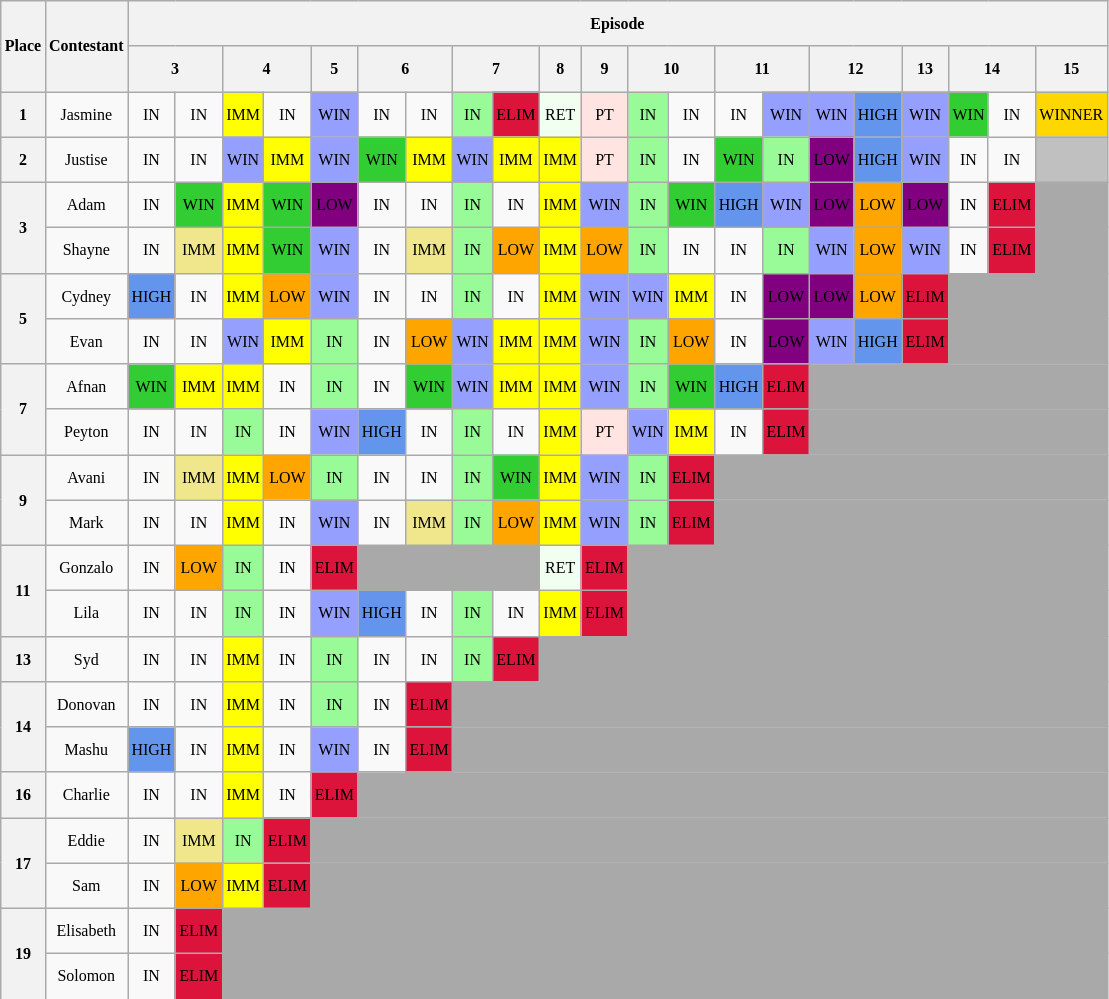<table class="wikitable" style="text-align: center; font-size: 8pt; line-height:25px;">
<tr>
<th rowspan="2">Place</th>
<th rowspan="2">Contestant</th>
<th colspan="21">Episode</th>
</tr>
<tr>
<th colspan="2">3</th>
<th colspan="2">4</th>
<th>5</th>
<th colspan="2">6</th>
<th colspan="2">7</th>
<th>8</th>
<th>9</th>
<th colspan="2">10</th>
<th colspan="2">11</th>
<th colspan="2">12</th>
<th>13</th>
<th colspan="2">14</th>
<th>15</th>
</tr>
<tr>
<th>1</th>
<td>Jasmine</td>
<td>IN</td>
<td>IN</td>
<td style="background:yellow;">IMM</td>
<td>IN</td>
<td style="background:#959FFD;">WIN</td>
<td>IN</td>
<td>IN</td>
<td style="background:palegreen;">IN</td>
<td style="background:crimson;">ELIM</td>
<td style="background:honeydew;">RET</td>
<td style="background:mistyrose;">PT</td>
<td style="background:palegreen;">IN</td>
<td>IN</td>
<td>IN</td>
<td style="background:#959FFD;">WIN</td>
<td style="background:#959FFD">WIN</td>
<td style="background:cornflowerblue">HIGH</td>
<td style="background:#959FFD;">WIN</td>
<td style="background:limegreen;">WIN</td>
<td>IN</td>
<td style="background:gold;">WINNER</td>
</tr>
<tr>
<th>2</th>
<td>Justise</td>
<td>IN</td>
<td>IN</td>
<td style="background:#959FFD;">WIN</td>
<td style="background:yellow;">IMM</td>
<td style="background:#959FFD;">WIN</td>
<td style="background:limegreen;">WIN</td>
<td style="background:yellow;">IMM</td>
<td style="background:#959FFD;">WIN</td>
<td style="background:yellow;">IMM</td>
<td style="background:yellow;">IMM</td>
<td style="background:mistyrose;">PT</td>
<td style="background:palegreen;">IN</td>
<td>IN</td>
<td style="background:limegreen;">WIN</td>
<td style="background:palegreen;">IN</td>
<td style="background:purple;">LOW</td>
<td style="background:cornflowerblue">HIGH</td>
<td style="background:#959FFD;">WIN</td>
<td>IN</td>
<td>IN</td>
<td style="background:silver;"></td>
</tr>
<tr>
<th rowspan=2>3</th>
<td>Adam</td>
<td>IN</td>
<td style="background:limegreen;">WIN</td>
<td style="background:yellow;">IMM</td>
<td style="background:limegreen;">WIN</td>
<td style="background:purple;">LOW</td>
<td>IN</td>
<td>IN</td>
<td style="background:palegreen;">IN</td>
<td>IN</td>
<td style="background:yellow;">IMM</td>
<td style="background:#959FFD;">WIN</td>
<td style="background:palegreen;">IN</td>
<td style="background:limegreen;">WIN</td>
<td style="background:cornflowerblue;">HIGH</td>
<td style="background:#959FFD;">WIN</td>
<td style="background:purple;">LOW</td>
<td style="background:orange;">LOW</td>
<td style="background:purple;">LOW</td>
<td>IN</td>
<td style="background:crimson;">ELIM</td>
<td style="background:darkgrey;"></td>
</tr>
<tr>
<td>Shayne</td>
<td>IN</td>
<td style="background:khaki;">IMM</td>
<td style="background:yellow;">IMM</td>
<td style="background:limegreen;">WIN</td>
<td style="background:#959FFD;">WIN</td>
<td>IN</td>
<td style="background:khaki;">IMM</td>
<td style="background:palegreen;">IN</td>
<td style="background:orange;">LOW</td>
<td style="background:yellow;">IMM</td>
<td style="background:orange;">LOW</td>
<td style="background:palegreen;">IN</td>
<td>IN</td>
<td>IN</td>
<td style="background:palegreen;">IN</td>
<td style="background:#959FFD">WIN</td>
<td style="background:orange;">LOW</td>
<td style="background:#959FFD;">WIN</td>
<td>IN</td>
<td style="background:crimson;">ELIM</td>
<td style="background:darkgrey;"></td>
</tr>
<tr>
<th rowspan=2>5</th>
<td>Cydney</td>
<td style="background:cornflowerblue;">HIGH</td>
<td>IN</td>
<td style="background:yellow;">IMM</td>
<td style="background:orange;">LOW</td>
<td style="background:#959FFD;">WIN</td>
<td>IN</td>
<td>IN</td>
<td style="background:palegreen;">IN</td>
<td>IN</td>
<td style="background:yellow;">IMM</td>
<td style="background:#959FFD;">WIN</td>
<td style="background:#959FFD;">WIN</td>
<td style="background:yellow;">IMM</td>
<td>IN</td>
<td style="background:purple;">LOW</td>
<td style="background:purple;">LOW</td>
<td style="background:orange">LOW</td>
<td style="background:crimson;">ELIM</td>
<td colspan="3" style="background:darkgrey;"></td>
</tr>
<tr>
<td>Evan</td>
<td>IN</td>
<td>IN</td>
<td style="background:#959FFD;">WIN</td>
<td style="background:yellow;">IMM</td>
<td style="background:palegreen;">IN</td>
<td>IN</td>
<td style="background:orange;">LOW</td>
<td style="background:#959FFD;">WIN</td>
<td style="background:yellow;">IMM</td>
<td style="background:yellow;">IMM</td>
<td style="background:#959FFD;">WIN</td>
<td style="background:palegreen;">IN</td>
<td style="background:orange;">LOW</td>
<td>IN</td>
<td style="background:purple;">LOW</td>
<td style="background:#959FFD">WIN</td>
<td style="background:cornflowerblue">HIGH</td>
<td style="background:crimson;">ELIM</td>
<td colspan="3" style="background:darkgrey;"></td>
</tr>
<tr>
<th rowspan=2>7</th>
<td>Afnan</td>
<td style="background:limegreen;">WIN</td>
<td style="background:yellow;">IMM</td>
<td style="background:yellow;">IMM</td>
<td>IN</td>
<td style="background:palegreen;">IN</td>
<td>IN</td>
<td style="background:limegreen;">WIN</td>
<td style="background:#959FFD;">WIN</td>
<td style="background:yellow;">IMM</td>
<td style="background:yellow;">IMM</td>
<td style="background:#959FFD;">WIN</td>
<td style="background:palegreen;">IN</td>
<td style="background:limegreen;">WIN</td>
<td style="background:cornflowerblue;">HIGH</td>
<td style="background:crimson;">ELIM</td>
<td colspan="6" style="background:darkgrey;"></td>
</tr>
<tr>
<td>Peyton</td>
<td>IN</td>
<td>IN</td>
<td style="background:palegreen;">IN</td>
<td>IN</td>
<td style="background:#959FFD;">WIN</td>
<td style="background:cornflowerblue;">HIGH</td>
<td>IN</td>
<td style="background:palegreen;">IN</td>
<td>IN</td>
<td style="background:yellow;">IMM</td>
<td style="background:mistyrose;">PT</td>
<td style="background:#959FFD;">WIN</td>
<td style="background:yellow;">IMM</td>
<td>IN</td>
<td style="background:crimson;">ELIM</td>
<td colspan="6" style="background:darkgrey;"></td>
</tr>
<tr>
<th rowspan=2>9</th>
<td>Avani</td>
<td>IN</td>
<td style="background:khaki;">IMM</td>
<td style="background:yellow;">IMM</td>
<td style="background:orange;">LOW</td>
<td style="background:palegreen;">IN</td>
<td>IN</td>
<td>IN</td>
<td style="background:palegreen;">IN</td>
<td style="background:limegreen;">WIN</td>
<td style="background:yellow;">IMM</td>
<td style="background:#959FFD;">WIN</td>
<td style="background:palegreen;">IN</td>
<td style="background:crimson;">ELIM</td>
<td colspan="8" style="background:darkgrey;"></td>
</tr>
<tr>
<td>Mark</td>
<td>IN</td>
<td>IN</td>
<td style="background:yellow;">IMM</td>
<td>IN</td>
<td style="background:#959FFD;">WIN</td>
<td>IN</td>
<td style="background:khaki;">IMM</td>
<td style="background:palegreen;">IN</td>
<td style="background:orange;">LOW</td>
<td style="background:yellow;">IMM</td>
<td style="background:#959FFD;">WIN</td>
<td style="background:palegreen;">IN</td>
<td style="background:crimson;">ELIM</td>
<td colspan="8" style="background:darkgrey;"></td>
</tr>
<tr>
<th rowspan=2>11</th>
<td>Gonzalo</td>
<td>IN</td>
<td style="background:orange;">LOW</td>
<td style="background:palegreen;">IN</td>
<td>IN</td>
<td style="background:crimson;">ELIM</td>
<td style="background:darkgrey;" colspan="4"></td>
<td style="background:honeydew;">RET</td>
<td style="background:crimson;">ELIM</td>
<td colspan="10" style="background:darkgrey;"></td>
</tr>
<tr>
<td>Lila</td>
<td>IN</td>
<td>IN</td>
<td style="background:palegreen;">IN</td>
<td>IN</td>
<td style="background:#959FFD;">WIN</td>
<td style="background:cornflowerblue;">HIGH</td>
<td>IN</td>
<td style="background:palegreen;">IN</td>
<td>IN</td>
<td style="background:yellow;">IMM</td>
<td style="background:crimson;">ELIM</td>
<td colspan="10" style="background:darkgrey;"></td>
</tr>
<tr>
<th>13</th>
<td>Syd</td>
<td>IN</td>
<td>IN</td>
<td style="background:yellow;">IMM</td>
<td>IN</td>
<td style="background:palegreen;">IN</td>
<td>IN</td>
<td>IN</td>
<td style="background:palegreen;">IN</td>
<td style="background:crimson;">ELIM</td>
<td colspan="12" style="background:darkgrey;"></td>
</tr>
<tr>
<th rowspan=2>14</th>
<td>Donovan</td>
<td>IN</td>
<td>IN</td>
<td style="background:yellow;">IMM</td>
<td>IN</td>
<td style="background:palegreen;">IN</td>
<td>IN</td>
<td style="background:crimson;">ELIM</td>
<td colspan="14" style="background:darkgrey;"></td>
</tr>
<tr>
<td>Mashu</td>
<td style="background:cornflowerblue;">HIGH</td>
<td>IN</td>
<td style="background:yellow;">IMM</td>
<td>IN</td>
<td style="background:#959FFD;">WIN</td>
<td>IN</td>
<td style="background:crimson;">ELIM</td>
<td colspan="14" style="background:darkgrey;"></td>
</tr>
<tr>
<th>16</th>
<td>Charlie</td>
<td>IN</td>
<td>IN</td>
<td style="background:yellow;">IMM</td>
<td>IN</td>
<td style="background:crimson;">ELIM</td>
<td colspan="16" style="background:darkgrey;"></td>
</tr>
<tr>
<th rowspan=2>17</th>
<td>Eddie</td>
<td>IN</td>
<td style="background:khaki;">IMM</td>
<td style="background:palegreen;">IN</td>
<td style="background:crimson;">ELIM</td>
<td colspan="17" style="background:darkgrey;"></td>
</tr>
<tr>
<td>Sam</td>
<td>IN</td>
<td style="background:orange;">LOW</td>
<td style="background:yellow;">IMM</td>
<td style="background:crimson;">ELIM</td>
<td colspan="17" style="background:darkgrey;"></td>
</tr>
<tr>
<th rowspan=2>19</th>
<td>Elisabeth</td>
<td>IN</td>
<td style="background:crimson;">ELIM</td>
<td colspan="19" style="background:darkgrey;"></td>
</tr>
<tr>
<td>Solomon</td>
<td>IN</td>
<td style="background:crimson;">ELIM</td>
<td colspan="19" style="background:darkgrey;"></td>
</tr>
</table>
